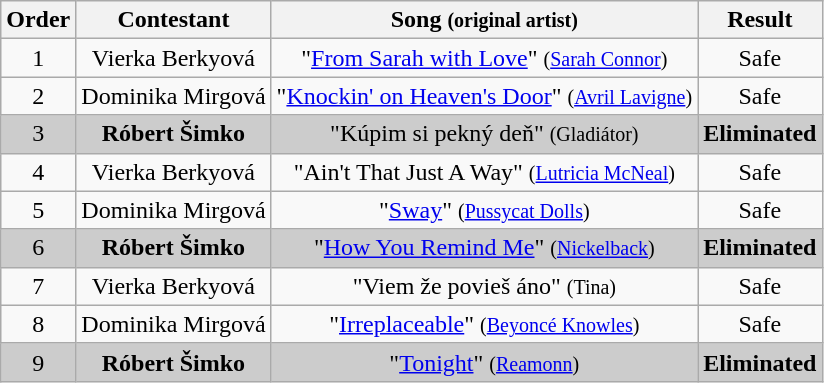<table class="wikitable plainrowheaders" style="text-align:center;">
<tr>
<th scope="col">Order</th>
<th scope="col">Contestant</th>
<th scope="col">Song <small>(original artist)</small></th>
<th scope="col">Result</th>
</tr>
<tr>
<td>1</td>
<td>Vierka Berkyová</td>
<td>"<a href='#'>From Sarah with Love</a>" <small>(<a href='#'>Sarah Connor</a>)</small></td>
<td>Safe</td>
</tr>
<tr>
<td>2</td>
<td>Dominika Mirgová</td>
<td>"<a href='#'>Knockin' on Heaven's Door</a>" <small>(<a href='#'>Avril Lavigne</a>)</small></td>
<td>Safe</td>
</tr>
<tr style="background:#ccc;">
<td>3</td>
<td><strong>Róbert Šimko</strong></td>
<td>"Kúpim si pekný deň" <small>(Gladiátor)</small></td>
<td><strong>Eliminated</strong></td>
</tr>
<tr>
<td>4</td>
<td>Vierka Berkyová</td>
<td>"Ain't That Just A Way" <small>(<a href='#'>Lutricia McNeal</a>)</small></td>
<td>Safe</td>
</tr>
<tr>
<td>5</td>
<td>Dominika Mirgová</td>
<td>"<a href='#'>Sway</a>" <small>(<a href='#'>Pussycat Dolls</a>)</small></td>
<td>Safe</td>
</tr>
<tr style="background:#ccc;">
<td>6</td>
<td><strong>Róbert Šimko</strong></td>
<td>"<a href='#'>How You Remind Me</a>" <small>(<a href='#'>Nickelback</a>)</small></td>
<td><strong>Eliminated</strong></td>
</tr>
<tr>
<td>7</td>
<td>Vierka Berkyová</td>
<td>"Viem že povieš áno" <small>(Tina)</small></td>
<td>Safe</td>
</tr>
<tr>
<td>8</td>
<td>Dominika Mirgová</td>
<td>"<a href='#'>Irreplaceable</a>" <small>(<a href='#'>Beyoncé Knowles</a>)</small></td>
<td>Safe</td>
</tr>
<tr style="background:#ccc;">
<td>9</td>
<td><strong>Róbert Šimko</strong></td>
<td>"<a href='#'>Tonight</a>" <small>(<a href='#'>Reamonn</a>)</small></td>
<td><strong>Eliminated</strong></td>
</tr>
</table>
